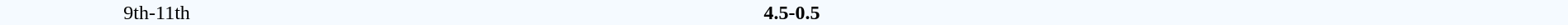<table style="width: 100%; background:#F5FAFF;" cellspacing="0">
<tr>
<td align=center rowspan=3 width=20%>9th-11th</td>
</tr>
<tr>
<td width=24% align=right><strong></strong></td>
<td align=center width=13%><strong>4.5-0.5</strong></td>
<td width=24%><strong></strong></td>
<td style=font-size:85% rowspan=3 align=center></td>
</tr>
</table>
